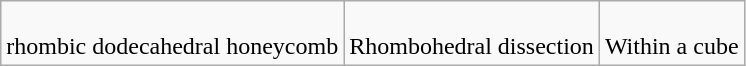<table class=wikitable>
<tr valign=bottom align=center>
<td><br>rhombic dodecahedral honeycomb</td>
<td><br>Rhombohedral dissection</td>
<td><br>Within a cube</td>
</tr>
</table>
